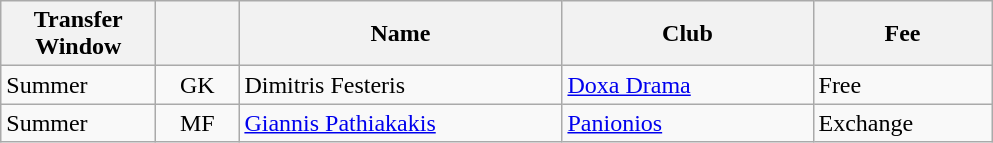<table class="wikitable plainrowheaders">
<tr>
<th scope="col" style="width:6em;">Transfer Window</th>
<th scope="col" style="width:3em;"></th>
<th scope="col" style="width:13em;">Name</th>
<th scope="col" style="width:10em;">Club</th>
<th scope="col" style="width:7em;">Fee</th>
</tr>
<tr>
<td>Summer</td>
<td align="center">GK</td>
<td> Dimitris Festeris</td>
<td> <a href='#'>Doxa Drama</a></td>
<td>Free</td>
</tr>
<tr>
<td>Summer</td>
<td align="center">MF</td>
<td> <a href='#'>Giannis Pathiakakis</a></td>
<td> <a href='#'>Panionios</a></td>
<td>Exchange</td>
</tr>
</table>
